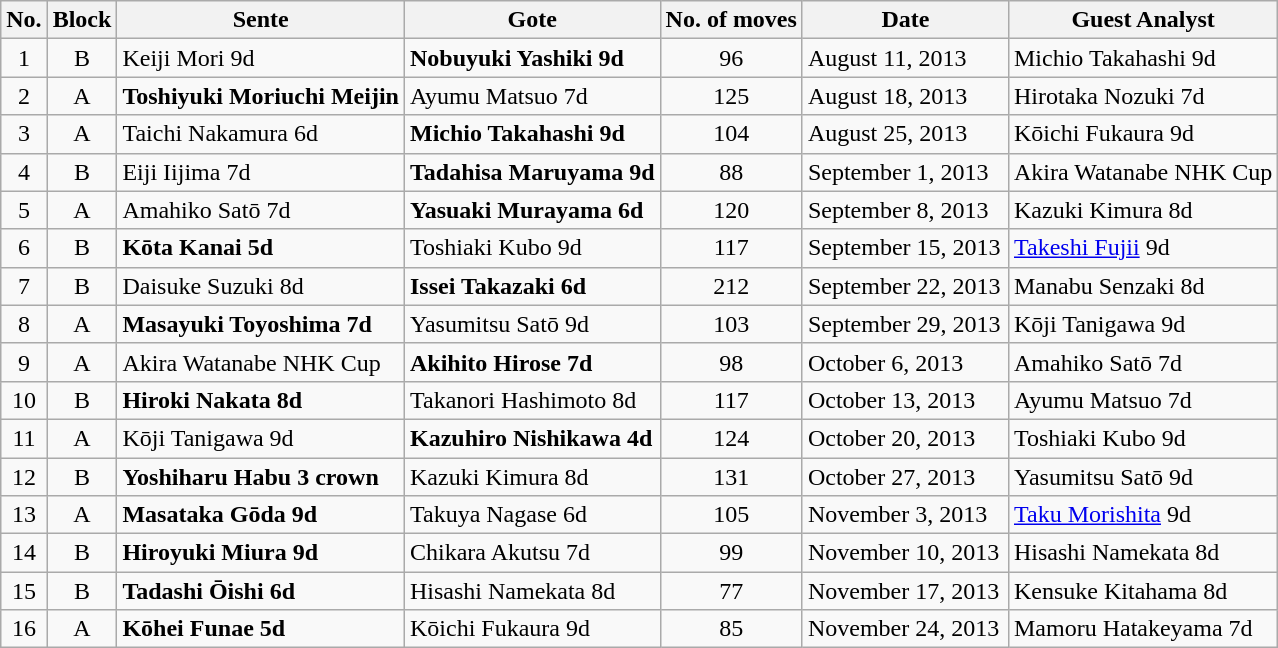<table class="wikitable">
<tr>
<th width="20">No.</th>
<th>Block</th>
<th>Sente</th>
<th>Gote</th>
<th>No. of moves</th>
<th width="130">Date</th>
<th>Guest Analyst</th>
</tr>
<tr>
<td align="center">1</td>
<td align="center">B</td>
<td>Keiji Mori 9d</td>
<td><strong>Nobuyuki Yashiki 9d</strong></td>
<td align="center">96</td>
<td>August 11, 2013</td>
<td>Michio Takahashi 9d</td>
</tr>
<tr>
<td align="center">2</td>
<td align="center">A</td>
<td><strong>Toshiyuki Moriuchi Meijin</strong></td>
<td>Ayumu Matsuo 7d</td>
<td align="center">125</td>
<td>August 18, 2013</td>
<td>Hirotaka Nozuki 7d</td>
</tr>
<tr>
<td align="center">3</td>
<td align="center">A</td>
<td>Taichi Nakamura 6d</td>
<td><strong>Michio Takahashi 9d</strong></td>
<td align="center">104</td>
<td>August 25, 2013</td>
<td>Kōichi Fukaura 9d</td>
</tr>
<tr>
<td align="center">4</td>
<td align="center">B</td>
<td>Eiji Iijima 7d</td>
<td><strong>Tadahisa Maruyama 9d</strong></td>
<td align="center">88</td>
<td>September 1, 2013</td>
<td>Akira Watanabe NHK Cup</td>
</tr>
<tr>
<td align="center">5</td>
<td align="center">A</td>
<td>Amahiko Satō 7d</td>
<td><strong>Yasuaki Murayama 6d</strong></td>
<td align="center">120</td>
<td>September 8, 2013</td>
<td>Kazuki Kimura 8d</td>
</tr>
<tr>
<td align="center">6</td>
<td align="center">B</td>
<td><strong>Kōta Kanai 5d</strong></td>
<td>Toshiaki Kubo 9d</td>
<td align="center">117</td>
<td>September 15, 2013</td>
<td><a href='#'>Takeshi Fujii</a> 9d</td>
</tr>
<tr>
<td align="center">7</td>
<td align="center">B</td>
<td>Daisuke Suzuki 8d</td>
<td><strong>Issei Takazaki 6d</strong></td>
<td align="center">212</td>
<td>September 22, 2013</td>
<td>Manabu Senzaki 8d</td>
</tr>
<tr>
<td align="center">8</td>
<td align="center">A</td>
<td><strong>Masayuki Toyoshima 7d</strong></td>
<td>Yasumitsu Satō 9d</td>
<td align="center">103</td>
<td>September 29, 2013</td>
<td>Kōji Tanigawa 9d</td>
</tr>
<tr>
<td align="center">9</td>
<td align="center">A</td>
<td>Akira Watanabe NHK Cup</td>
<td><strong>Akihito Hirose 7d</strong></td>
<td align="center">98</td>
<td>October 6, 2013</td>
<td>Amahiko Satō 7d</td>
</tr>
<tr>
<td align="center">10</td>
<td align="center">B</td>
<td><strong>Hiroki Nakata 8d</strong></td>
<td>Takanori Hashimoto 8d</td>
<td align="center">117</td>
<td>October 13, 2013</td>
<td>Ayumu Matsuo 7d</td>
</tr>
<tr>
<td align="center">11</td>
<td align="center">A</td>
<td>Kōji Tanigawa 9d</td>
<td><strong>Kazuhiro Nishikawa 4d</strong></td>
<td align="center">124</td>
<td>October 20, 2013</td>
<td>Toshiaki Kubo 9d</td>
</tr>
<tr>
<td align="center">12</td>
<td align="center">B</td>
<td><strong>Yoshiharu Habu 3 crown</strong></td>
<td>Kazuki Kimura 8d</td>
<td align="center">131</td>
<td>October 27, 2013</td>
<td>Yasumitsu Satō 9d</td>
</tr>
<tr>
<td align="center">13</td>
<td align="center">A</td>
<td><strong>Masataka Gōda 9d</strong></td>
<td>Takuya Nagase 6d</td>
<td align="center">105</td>
<td>November 3, 2013</td>
<td><a href='#'>Taku Morishita</a> 9d</td>
</tr>
<tr>
<td align="center">14</td>
<td align="center">B</td>
<td><strong>Hiroyuki Miura 9d</strong></td>
<td>Chikara Akutsu 7d</td>
<td align="center">99</td>
<td>November 10, 2013</td>
<td>Hisashi Namekata 8d</td>
</tr>
<tr>
<td align="center">15</td>
<td align="center">B</td>
<td><strong>Tadashi Ōishi 6d</strong></td>
<td>Hisashi Namekata 8d</td>
<td align="center">77</td>
<td>November 17, 2013</td>
<td>Kensuke Kitahama 8d</td>
</tr>
<tr>
<td align="center">16</td>
<td align="center">A</td>
<td><strong>Kōhei Funae 5d</strong></td>
<td>Kōichi Fukaura 9d</td>
<td align="center">85</td>
<td>November 24, 2013</td>
<td>Mamoru Hatakeyama 7d</td>
</tr>
</table>
